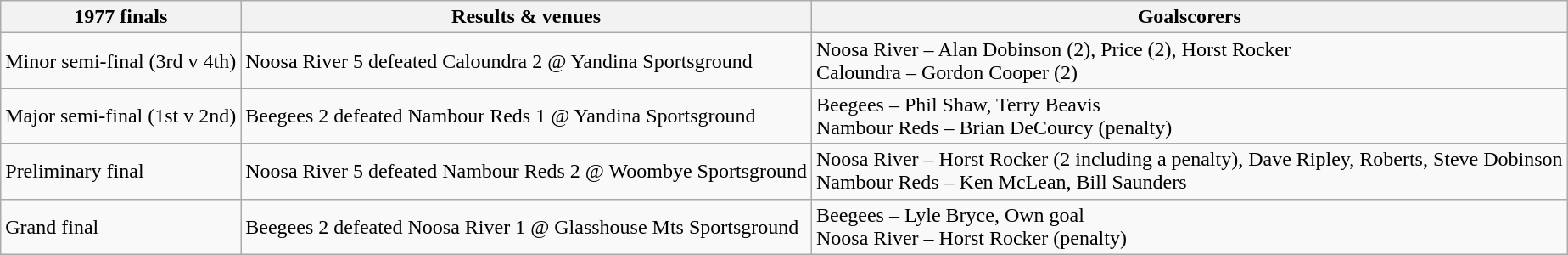<table class="wikitable">
<tr>
<th>1977 finals</th>
<th>Results & venues</th>
<th>Goalscorers</th>
</tr>
<tr>
<td>Minor semi-final (3rd v 4th)</td>
<td>Noosa River 5 defeated Caloundra 2 @ Yandina Sportsground</td>
<td>Noosa River – Alan Dobinson (2), Price (2), Horst Rocker<br>Caloundra – Gordon Cooper (2)</td>
</tr>
<tr>
<td>Major semi-final (1st v 2nd)</td>
<td>Beegees 2 defeated Nambour Reds 1 @ Yandina Sportsground</td>
<td>Beegees – Phil Shaw, Terry Beavis<br>Nambour Reds – Brian DeCourcy (penalty)</td>
</tr>
<tr>
<td>Preliminary final</td>
<td>Noosa River 5 defeated Nambour Reds 2 @ Woombye Sportsground</td>
<td>Noosa River – Horst Rocker (2 including a penalty), Dave Ripley, Roberts, Steve Dobinson<br>Nambour Reds – Ken McLean, Bill Saunders</td>
</tr>
<tr>
<td>Grand final</td>
<td>Beegees 2 defeated Noosa River 1 @ Glasshouse Mts Sportsground</td>
<td>Beegees – Lyle Bryce, Own goal<br>Noosa River – Horst Rocker (penalty)</td>
</tr>
</table>
